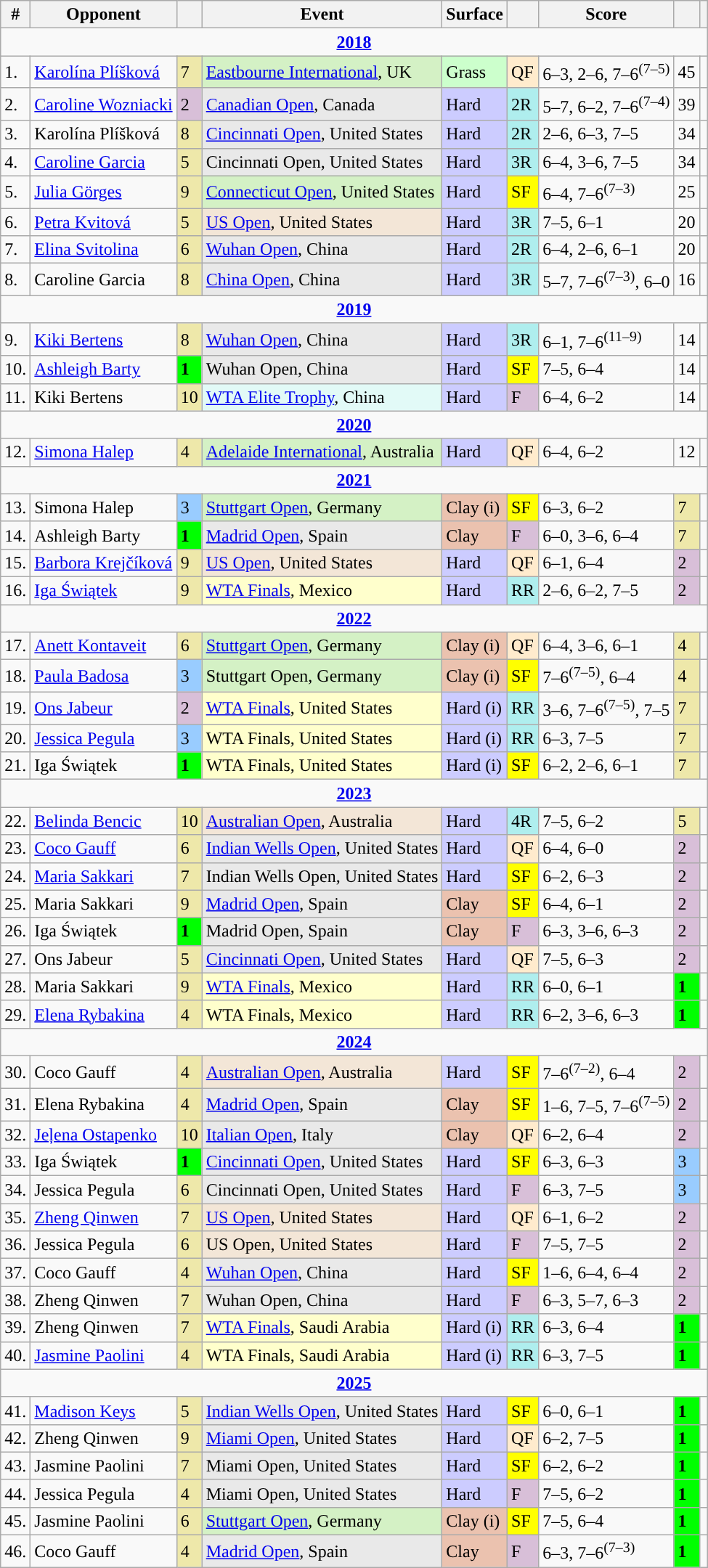<table class="wikitable sortable">
<tr>
<th class="unsortable">#</th>
<th>Opponent</th>
<th></th>
<th>Event</th>
<th>Surface</th>
<th class="unsortable"></th>
<th class="unsortable">Score</th>
<th class="unsortable"></th>
<th class="unsortable"></th>
</tr>
<tr>
<td colspan="9" style="text-align:center"><strong><a href='#'>2018</a></strong></td>
</tr>
<tr>
<td>1.</td>
<td> <a href='#'>Karolína Plíšková</a></td>
<td style="background:#eee8aa">7</td>
<td style="background:#d4f1c5"><a href='#'>Eastbourne International</a>, UK</td>
<td style="background:#ccffcc">Grass</td>
<td style="background:#ffebcd">QF</td>
<td>6–3, 2–6, 7–6<sup>(7–5)</sup></td>
<td>45</td>
<td></td>
</tr>
<tr>
<td>2.</td>
<td> <a href='#'>Caroline Wozniacki</a></td>
<td style="background:thistle">2</td>
<td style="background:#e9e9e9"><a href='#'>Canadian Open</a>, Canada</td>
<td style="background:#ccccff">Hard</td>
<td style="background:#afeeee">2R</td>
<td>5–7, 6–2, 7–6<sup>(7–4)</sup></td>
<td>39</td>
<td></td>
</tr>
<tr>
<td>3.</td>
<td> Karolína Plíšková</td>
<td style="background:#eee8aa">8</td>
<td style="background:#e9e9e9"><a href='#'>Cincinnati Open</a>, United States</td>
<td style="background:#ccccff">Hard</td>
<td style="background:#afeeee">2R</td>
<td>2–6, 6–3, 7–5</td>
<td>34</td>
<td></td>
</tr>
<tr>
<td>4.</td>
<td> <a href='#'>Caroline Garcia</a></td>
<td style="background:#eee8aa">5</td>
<td style="background:#e9e9e9">Cincinnati Open, United States</td>
<td style="background:#ccccff">Hard</td>
<td style="background:#afeeee">3R</td>
<td>6–4, 3–6, 7–5</td>
<td>34</td>
<td></td>
</tr>
<tr>
<td>5.</td>
<td> <a href='#'>Julia Görges</a></td>
<td style="background:#eee8aa">9</td>
<td style="background:#d4f1c5"><a href='#'>Connecticut Open</a>, United States</td>
<td style="background:#ccccff">Hard</td>
<td style="background:yellow">SF</td>
<td>6–4, 7–6<sup>(7–3)</sup></td>
<td>25</td>
<td></td>
</tr>
<tr>
<td>6.</td>
<td> <a href='#'>Petra Kvitová</a></td>
<td style="background:#eee8aa">5</td>
<td style="background:#f3e6d7"><a href='#'>US Open</a>, United States</td>
<td style="background:#ccccff">Hard</td>
<td style="background:#afeeee">3R</td>
<td>7–5, 6–1</td>
<td>20</td>
<td></td>
</tr>
<tr>
<td>7.</td>
<td> <a href='#'>Elina Svitolina</a></td>
<td style="background:#eee8aa">6</td>
<td style="background:#e9e9e9"><a href='#'>Wuhan Open</a>, China</td>
<td style="background:#ccccff">Hard</td>
<td style="background:#afeeee">2R</td>
<td>6–4, 2–6, 6–1</td>
<td>20</td>
<td></td>
</tr>
<tr>
<td>8.</td>
<td> Caroline Garcia</td>
<td style="background:#eee8aa">8</td>
<td style="background:#e9e9e9"><a href='#'>China Open</a>, China</td>
<td style="background:#ccccff">Hard</td>
<td style="background:#afeeee">3R</td>
<td>5–7, 7–6<sup>(7–3)</sup>, 6–0</td>
<td>16</td>
<td></td>
</tr>
<tr>
<td colspan="9" style="text-align:center"><strong><a href='#'>2019</a></strong></td>
</tr>
<tr>
<td>9.</td>
<td> <a href='#'>Kiki Bertens</a></td>
<td style="background:#eee8aa">8</td>
<td style="background:#e9e9e9"><a href='#'>Wuhan Open</a>, China</td>
<td style="background:#ccccff">Hard</td>
<td style="background:#afeeee">3R</td>
<td>6–1, 7–6<sup>(11–9)</sup></td>
<td>14</td>
<td></td>
</tr>
<tr>
<td>10.</td>
<td> <a href='#'>Ashleigh Barty</a></td>
<td style="background:lime"><strong>1</strong></td>
<td style="background:#e9e9e9">Wuhan Open, China</td>
<td style="background:#ccccff">Hard</td>
<td style="background:yellow">SF</td>
<td>7–5, 6–4</td>
<td>14</td>
<td></td>
</tr>
<tr>
<td>11.</td>
<td> Kiki Bertens</td>
<td style="background:#eee8aa">10</td>
<td style="background:#e2faf7"><a href='#'>WTA Elite Trophy</a>, China</td>
<td style="background:#ccccff">Hard</td>
<td style="background:thistle">F</td>
<td>6–4, 6–2</td>
<td>14</td>
<td></td>
</tr>
<tr>
<td colspan="9" style="text-align:center"><strong><a href='#'>2020</a></strong></td>
</tr>
<tr>
<td>12.</td>
<td> <a href='#'>Simona Halep</a></td>
<td style="background:#eee8aa">4</td>
<td style="background:#d4f1c5"><a href='#'>Adelaide International</a>, Australia</td>
<td style="background:#ccccff">Hard</td>
<td style="background:#ffebcd">QF</td>
<td>6–4, 6–2</td>
<td>12</td>
<td></td>
</tr>
<tr>
<td colspan="9" style="text-align:center"><strong><a href='#'>2021</a></strong></td>
</tr>
<tr>
<td>13.</td>
<td> Simona Halep</td>
<td style="background:#9cf">3</td>
<td style="background:#d4f1c5"><a href='#'>Stuttgart Open</a>, Germany</td>
<td style="background:#ebc2af">Clay (i)</td>
<td style="background:yellow">SF</td>
<td>6–3, 6–2</td>
<td style="background:#eee8aa">7</td>
<td></td>
</tr>
<tr>
<td>14.</td>
<td> Ashleigh Barty</td>
<td style="background:lime"><strong>1</strong></td>
<td style="background:#e9e9e9"><a href='#'>Madrid Open</a>, Spain</td>
<td style="background:#ebc2af">Clay</td>
<td style="background:thistle">F</td>
<td>6–0, 3–6, 6–4</td>
<td style="background:#eee8aa">7</td>
<td></td>
</tr>
<tr>
<td>15.</td>
<td> <a href='#'>Barbora Krejčíková</a></td>
<td style="background:#eee8aa">9</td>
<td style="background:#f3e6d7"><a href='#'>US Open</a>, United States</td>
<td style="background:#CCCCFF">Hard</td>
<td style="background:#ffebcd">QF</td>
<td>6–1, 6–4</td>
<td style="background:thistle">2</td>
<td></td>
</tr>
<tr>
<td>16.</td>
<td> <a href='#'>Iga Świątek</a></td>
<td style="background:#eee8aa">9</td>
<td style="background:#ffc"><a href='#'>WTA Finals</a>, Mexico</td>
<td style="background:#ccccff">Hard</td>
<td style="background:#afeeee">RR</td>
<td>2–6, 6–2, 7–5</td>
<td bgcolor="thistle">2</td>
<td></td>
</tr>
<tr>
<td colspan="9" style="text-align:center"><strong><a href='#'>2022</a></strong></td>
</tr>
<tr>
<td>17.</td>
<td> <a href='#'>Anett Kontaveit</a></td>
<td style=background:#eee8aa>6</td>
<td style=background:#d4f1c5><a href='#'>Stuttgart Open</a>, Germany</td>
<td style=background:#ebc2af>Clay (i)</td>
<td style=background:#ffebcd>QF</td>
<td>6–4, 3–6, 6–1</td>
<td style=background:#eee8aa>4</td>
<td></td>
</tr>
<tr>
<td>18.</td>
<td> <a href='#'>Paula Badosa</a></td>
<td style=background:#99ccff>3</td>
<td style=background:#d4f1c5>Stuttgart Open, Germany</td>
<td style=background:#ebc2af>Clay (i)</td>
<td style=background:yellow>SF</td>
<td>7–6<sup>(7–5)</sup>, 6–4</td>
<td style=background:#eee8aa>4</td>
<td></td>
</tr>
<tr>
<td>19.</td>
<td> <a href='#'>Ons Jabeur</a></td>
<td style="background:thistle">2</td>
<td style=background:#ffc><a href='#'>WTA Finals</a>, United States</td>
<td style=background:#ccccff>Hard (i)</td>
<td style=background:#afeeee>RR</td>
<td>3–6, 7–6<sup>(7–5)</sup>, 7–5</td>
<td style=background:#eee8aa>7</td>
<td></td>
</tr>
<tr>
<td>20.</td>
<td> <a href='#'>Jessica Pegula</a></td>
<td style=background:#99ccff>3</td>
<td style=background:#ffffcc>WTA Finals, United States</td>
<td style=background:#ccccff>Hard (i)</td>
<td style=background:#afeeee>RR</td>
<td>6–3, 7–5</td>
<td style=background:#eee8aa>7</td>
<td></td>
</tr>
<tr>
<td>21.</td>
<td> Iga Świątek</td>
<td style=background:lime><strong>1</strong></td>
<td style=background:#ffffcc>WTA Finals, United States</td>
<td style=background:#ccccff>Hard (i)</td>
<td style=background:yellow>SF</td>
<td>6–2, 2–6, 6–1</td>
<td style=background:#eee8aa>7</td>
<td></td>
</tr>
<tr>
<td colspan="9" style="text-align:center"><strong><a href='#'>2023</a></strong></td>
</tr>
<tr>
<td>22.</td>
<td> <a href='#'>Belinda Bencic</a></td>
<td style=background:#eee8aa>10</td>
<td style=background:#f3e6d7><a href='#'>Australian Open</a>, Australia</td>
<td style=background:#ccf>Hard</td>
<td style=background:#afeeee>4R</td>
<td>7–5, 6–2</td>
<td style=background:#eee8aa>5</td>
<td></td>
</tr>
<tr>
<td>23.</td>
<td> <a href='#'>Coco Gauff</a></td>
<td style=background:#eee8aa>6</td>
<td style=background:#e9e9e9><a href='#'>Indian Wells Open</a>, United States</td>
<td style=background:#ccccff>Hard</td>
<td style=background:#ffebcd>QF</td>
<td>6–4, 6–0</td>
<td style=background:thistle>2</td>
<td></td>
</tr>
<tr>
<td>24.</td>
<td> <a href='#'>Maria Sakkari</a></td>
<td style=background:#eee8aa>7</td>
<td style=background:#e9e9e9>Indian Wells Open, United States</td>
<td style=background:#ccccff>Hard</td>
<td style=background:yellow>SF</td>
<td>6–2, 6–3</td>
<td style=background:thistle>2</td>
<td></td>
</tr>
<tr>
<td>25.</td>
<td> Maria Sakkari</td>
<td style=background:#eee8aa>9</td>
<td style=background:#e9e9e9><a href='#'>Madrid Open</a>, Spain</td>
<td style=background:#ebc2af>Clay</td>
<td style=background:yellow>SF</td>
<td>6–4, 6–1</td>
<td style=background:thistle>2</td>
<td></td>
</tr>
<tr>
<td>26.</td>
<td> Iga Świątek</td>
<td style=background:lime><strong>1</strong></td>
<td style=background:#e9e9e9>Madrid Open, Spain</td>
<td style=background:#ebc2af>Clay</td>
<td style=background:thistle>F</td>
<td>6–3, 3–6, 6–3</td>
<td style=background:thistle>2</td>
<td></td>
</tr>
<tr>
<td>27.</td>
<td> Ons Jabeur</td>
<td style=background:#eee8aa>5</td>
<td style=background:#e9e9e9><a href='#'>Cincinnati Open</a>, United States</td>
<td style=background:#ccccff>Hard</td>
<td style=background:#ffebcd>QF</td>
<td>7–5, 6–3</td>
<td style=background:thistle>2</td>
<td></td>
</tr>
<tr>
<td>28.</td>
<td> Maria Sakkari</td>
<td style=background:#eee8aa>9</td>
<td style=background:#ffc><a href='#'>WTA Finals</a>, Mexico</td>
<td style=background:#ccf>Hard</td>
<td style=background:#afeeee>RR</td>
<td>6–0, 6–1</td>
<td style=background:lime><strong>1</strong></td>
<td></td>
</tr>
<tr>
<td>29.</td>
<td> <a href='#'>Elena Rybakina</a></td>
<td style=background:#eee8aa>4</td>
<td style=background:#ffc>WTA Finals, Mexico</td>
<td style=background:#ccf>Hard</td>
<td style=background:#afeeee>RR</td>
<td>6–2, 3–6, 6–3</td>
<td style=background:lime><strong>1</strong></td>
<td></td>
</tr>
<tr>
<td colspan="9" style="text-align:center"><strong><a href='#'>2024</a></strong></td>
</tr>
<tr>
<td>30.</td>
<td> Coco Gauff</td>
<td style=background:#eee8aa>4</td>
<td style=background:#f3e6d7><a href='#'>Australian Open</a>, Australia</td>
<td style=background:#ccccff>Hard</td>
<td style=background:yellow>SF</td>
<td>7–6<sup>(7–2)</sup>, 6–4</td>
<td style=background:thistle>2</td>
<td></td>
</tr>
<tr>
<td>31.</td>
<td> Elena Rybakina</td>
<td style=background:#eee8aa>4</td>
<td style=background:#e9e9e9><a href='#'>Madrid Open</a>, Spain</td>
<td style=background:#ebc2af>Clay</td>
<td style=background:yellow>SF</td>
<td>1–6, 7–5, 7–6<sup>(7–5)</sup></td>
<td style=background:thistle>2</td>
<td></td>
</tr>
<tr>
<td>32.</td>
<td> <a href='#'>Jeļena Ostapenko</a></td>
<td style=background:#eee8aa>10</td>
<td style=background:#e9e9e9><a href='#'>Italian Open</a>, Italy</td>
<td style=background:#ebc2af>Clay</td>
<td style=background:#ffebcd>QF</td>
<td>6–2, 6–4</td>
<td style=background:thistle>2</td>
<td></td>
</tr>
<tr>
<td>33.</td>
<td> Iga Świątek</td>
<td style=background:lime><strong>1</strong></td>
<td style=background:#e9e9e9><a href='#'>Cincinnati Open</a>, United States</td>
<td style=background:#ccccff>Hard</td>
<td style=background:yellow>SF</td>
<td>6–3, 6–3</td>
<td style=background:#99ccff>3</td>
<td></td>
</tr>
<tr>
<td>34.</td>
<td> Jessica Pegula</td>
<td style=background:#eee8aa>6</td>
<td style=background:#e9e9e9>Cincinnati Open, United States</td>
<td style=background:#ccccff>Hard</td>
<td style=background:thistle>F</td>
<td>6–3, 7–5</td>
<td style=background:#99ccff>3</td>
<td></td>
</tr>
<tr>
<td>35.</td>
<td> <a href='#'>Zheng Qinwen</a></td>
<td style=background:#eee8aa>7</td>
<td style=background:#f3e6d7><a href='#'>US Open</a>, United States</td>
<td style=background:#ccccff>Hard</td>
<td style=background:#ffebcd>QF</td>
<td>6–1, 6–2</td>
<td style=background:thistle>2</td>
<td></td>
</tr>
<tr>
<td>36.</td>
<td> Jessica Pegula</td>
<td style=background:#eee8aa>6</td>
<td style=background:#f3e6d7>US Open, United States</td>
<td style=background:#ccccff>Hard</td>
<td style=background:thistle>F</td>
<td>7–5, 7–5</td>
<td style=background:thistle>2</td>
<td></td>
</tr>
<tr>
<td>37.</td>
<td> Coco Gauff</td>
<td style=background:#eee8aa>4</td>
<td style=background:#e9e9e9><a href='#'>Wuhan Open</a>, China</td>
<td style=background:#ccccff>Hard</td>
<td style=background:yellow>SF</td>
<td>1–6, 6–4, 6–4</td>
<td style=background:thistle>2</td>
<td></td>
</tr>
<tr>
<td>38.</td>
<td> Zheng Qinwen</td>
<td style=background:#eee8aa>7</td>
<td style=background:#e9e9e9>Wuhan Open, China</td>
<td style=background:#ccccff>Hard</td>
<td style=background:thistle>F</td>
<td>6–3, 5–7, 6–3</td>
<td style=background:thistle>2</td>
<td></td>
</tr>
<tr>
<td>39.</td>
<td> Zheng Qinwen</td>
<td style=background:#eee8aa>7</td>
<td style=background:#ffc><a href='#'>WTA Finals</a>, Saudi Arabia</td>
<td style=background:#ccf>Hard (i)</td>
<td style=background:#afeeee>RR</td>
<td>6–3, 6–4</td>
<td style=background:lime><strong>1</strong></td>
<td></td>
</tr>
<tr>
<td>40.</td>
<td> <a href='#'>Jasmine Paolini</a></td>
<td style=background:#eee8aa>4</td>
<td style=background:#ffc>WTA Finals, Saudi Arabia</td>
<td style=background:#ccf>Hard (i)</td>
<td style=background:#afeeee>RR</td>
<td>6–3, 7–5</td>
<td style=background:lime><strong>1</strong></td>
<td></td>
</tr>
<tr>
<td colspan="9" style="text-align:center"><strong><a href='#'>2025</a></strong></td>
</tr>
<tr>
<td>41.</td>
<td> <a href='#'>Madison Keys</a></td>
<td style=background:#eee8aa>5</td>
<td style=background:#e9e9e9><a href='#'>Indian Wells Open</a>, United States</td>
<td style=background:#ccccff>Hard</td>
<td style=background:yellow>SF</td>
<td>6–0, 6–1</td>
<td style=background:lime><strong>1</strong></td>
<td></td>
</tr>
<tr>
<td>42.</td>
<td> Zheng Qinwen</td>
<td style=background:#eee8aa>9</td>
<td style=background:#e9e9e9><a href='#'>Miami Open</a>, United States</td>
<td style=background:#ccccff>Hard</td>
<td style=background:#ffebcd>QF</td>
<td>6–2, 7–5</td>
<td style=background:lime><strong>1</strong></td>
<td></td>
</tr>
<tr>
<td>43.</td>
<td> Jasmine Paolini</td>
<td style=background:#eee8aa>7</td>
<td style=background:#e9e9e9>Miami Open, United States</td>
<td style=background:#ccccff>Hard</td>
<td style=background:yellow>SF</td>
<td>6–2, 6–2</td>
<td style=background:lime><strong>1</strong></td>
<td></td>
</tr>
<tr>
<td>44.</td>
<td> Jessica Pegula</td>
<td style=background:#eee8aa>4</td>
<td style=background:#e9e9e9>Miami Open, United States</td>
<td style=background:#ccccff>Hard</td>
<td style=background:thistle>F</td>
<td>7–5, 6–2</td>
<td style=background:lime><strong>1</strong></td>
<td></td>
</tr>
<tr>
<td>45.</td>
<td> Jasmine Paolini</td>
<td style=background:#eee8aa>6</td>
<td style=background:#d4f1c5><a href='#'>Stuttgart Open</a>, Germany</td>
<td style=background:#ebc2af>Clay (i)</td>
<td style=background:yellow>SF</td>
<td>7–5, 6–4</td>
<td style=background:lime><strong>1</strong></td>
<td></td>
</tr>
<tr>
<td>46.</td>
<td> Coco Gauff</td>
<td style=background:#eee8aa>4</td>
<td style=background:#e9e9e9><a href='#'>Madrid Open</a>, Spain</td>
<td style=background:#ebc2af>Clay</td>
<td style=background:thistle>F</td>
<td>6–3, 7–6<sup>(7–3)</sup></td>
<td style=background:lime><strong>1</strong></td>
<td></td>
</tr>
</table>
